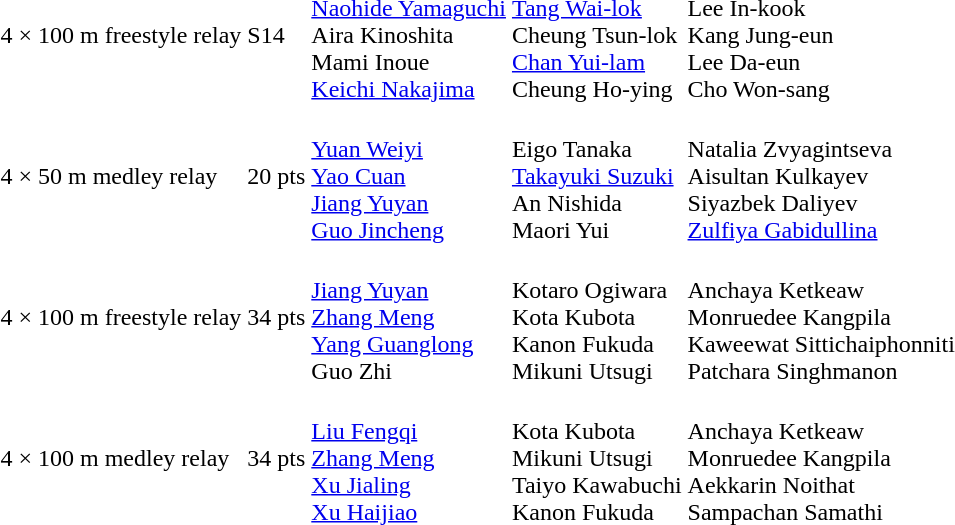<table>
<tr>
<td>4 × 100 m freestyle relay</td>
<td>S14</td>
<td nowrap><br><a href='#'>Naohide Yamaguchi</a><br>Aira Kinoshita<br>Mami Inoue<br><a href='#'>Keichi Nakajima</a></td>
<td nowrap><br><a href='#'>Tang Wai-lok</a><br>Cheung Tsun-lok<br><a href='#'>Chan Yui-lam</a><br>Cheung Ho-ying</td>
<td><br>Lee In-kook<br>Kang Jung-eun<br>Lee Da-eun<br>Cho Won-sang</td>
</tr>
<tr>
<td>4 × 50 m medley relay</td>
<td>20 pts</td>
<td><br><a href='#'>Yuan Weiyi</a><br><a href='#'>Yao Cuan</a><br><a href='#'>Jiang Yuyan</a><br><a href='#'>Guo Jincheng</a></td>
<td><br>Eigo Tanaka<br><a href='#'>Takayuki Suzuki</a><br>An Nishida<br>Maori Yui</td>
<td><br>Natalia Zvyagintseva<br>Aisultan Kulkayev<br>Siyazbek Daliyev<br><a href='#'>Zulfiya Gabidullina</a></td>
</tr>
<tr>
<td nowrap>4 × 100 m freestyle relay</td>
<td>34 pts</td>
<td><br><a href='#'>Jiang Yuyan</a><br><a href='#'>Zhang Meng</a><br><a href='#'>Yang Guanglong</a><br>Guo Zhi</td>
<td><br>Kotaro Ogiwara<br>Kota Kubota<br>Kanon Fukuda<br>Mikuni Utsugi</td>
<td nowrap><br>Anchaya Ketkeaw<br>Monruedee Kangpila<br>Kaweewat Sittichaiphonniti<br>Patchara Singhmanon</td>
</tr>
<tr>
<td>4 × 100 m medley relay</td>
<td>34 pts</td>
<td><br><a href='#'>Liu Fengqi</a><br><a href='#'>Zhang Meng</a><br><a href='#'>Xu Jialing</a><br><a href='#'>Xu Haijiao</a></td>
<td><br>Kota Kubota<br>Mikuni Utsugi<br>Taiyo Kawabuchi<br>Kanon Fukuda</td>
<td><br>Anchaya Ketkeaw<br>Monruedee Kangpila<br>Aekkarin Noithat<br>Sampachan Samathi</td>
</tr>
</table>
